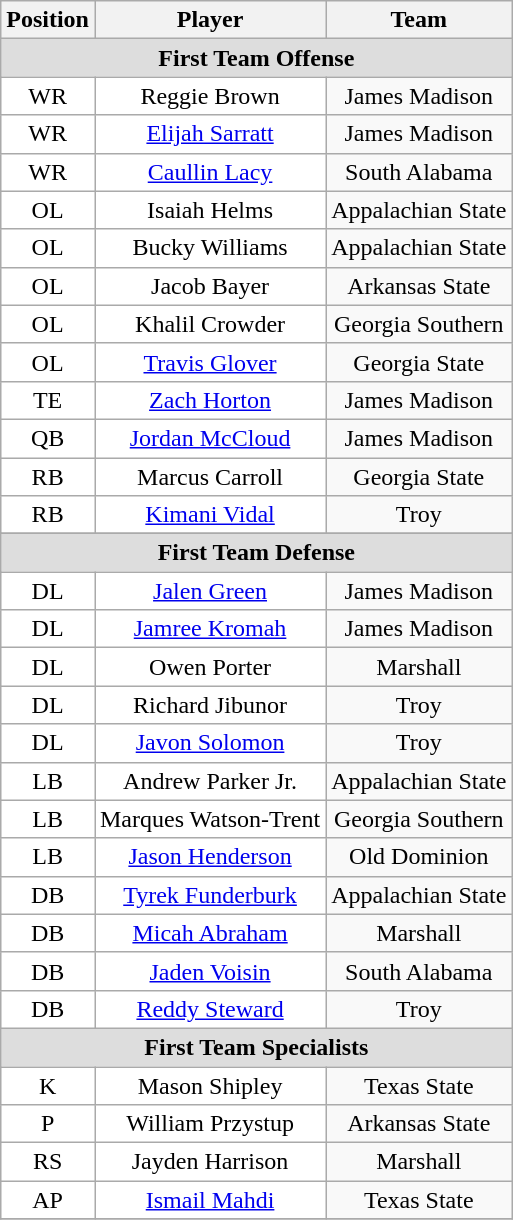<table class="wikitable" border="0">
<tr>
<th>Position</th>
<th>Player</th>
<th>Team</th>
</tr>
<tr>
<td colspan="3" style="text-align:center; background:#ddd;"><strong>First Team Offense </strong></td>
</tr>
<tr style="text-align:center;">
<td style="background:white">WR</td>
<td style="background:white">Reggie Brown</td>
<td style=>James Madison</td>
</tr>
<tr style="text-align:center;">
<td style="background:white">WR</td>
<td style="background:white"><a href='#'>Elijah Sarratt</a></td>
<td style=>James Madison</td>
</tr>
<tr style="text-align:center;">
<td style="background:white">WR</td>
<td style="background:white"><a href='#'>Caullin Lacy</a></td>
<td style=>South Alabama</td>
</tr>
<tr style="text-align:center;">
<td style="background:white">OL</td>
<td style="background:white">Isaiah Helms</td>
<td style=>Appalachian State</td>
</tr>
<tr style="text-align:center;">
<td style="background:white">OL</td>
<td style="background:white">Bucky Williams</td>
<td style=>Appalachian State</td>
</tr>
<tr style="text-align:center;">
<td style="background:white">OL</td>
<td style="background:white">Jacob Bayer</td>
<td style=>Arkansas State</td>
</tr>
<tr style="text-align:center;">
<td style="background:white">OL</td>
<td style="background:white">Khalil Crowder</td>
<td style=>Georgia Southern</td>
</tr>
<tr style="text-align:center;">
<td style="background:white">OL</td>
<td style="background:white"><a href='#'>Travis Glover</a></td>
<td style=>Georgia State</td>
</tr>
<tr style="text-align:center;">
<td style="background:white">TE</td>
<td style="background:white"><a href='#'>Zach Horton</a></td>
<td style=>James Madison</td>
</tr>
<tr style="text-align:center;">
<td style="background:white">QB</td>
<td style="background:white"><a href='#'>Jordan McCloud</a></td>
<td style=>James Madison</td>
</tr>
<tr style="text-align:center;">
<td style="background:white">RB</td>
<td style="background:white">Marcus Carroll</td>
<td style=>Georgia State</td>
</tr>
<tr style="text-align:center;">
<td style="background:white">RB</td>
<td style="background:white"><a href='#'>Kimani Vidal</a></td>
<td style=>Troy</td>
</tr>
<tr style="text-align:center;">
</tr>
<tr>
<td colspan="3" style="text-align:center; background:#ddd;"><strong>First Team Defense</strong></td>
</tr>
<tr style="text-align:center;">
<td style="background:white">DL</td>
<td style="background:white"><a href='#'>Jalen Green</a></td>
<td style=>James Madison</td>
</tr>
<tr style="text-align:center;">
<td style="background:white">DL</td>
<td style="background:white"><a href='#'>Jamree Kromah</a></td>
<td style=>James Madison</td>
</tr>
<tr style="text-align:center;">
<td style="background:white">DL</td>
<td style="background:white">Owen Porter</td>
<td style=>Marshall</td>
</tr>
<tr style="text-align:center;">
<td style="background:white">DL</td>
<td style="background:white">Richard Jibunor</td>
<td style=>Troy</td>
</tr>
<tr style="text-align:center;">
<td style="background:white">DL</td>
<td style="background:white"><a href='#'>Javon Solomon</a></td>
<td style=>Troy</td>
</tr>
<tr style="text-align:center;">
<td style="background:white">LB</td>
<td style="background:white">Andrew Parker Jr.</td>
<td style=>Appalachian State</td>
</tr>
<tr style="text-align:center;">
<td style="background:white">LB</td>
<td style="background:white">Marques Watson-Trent</td>
<td style=>Georgia Southern</td>
</tr>
<tr style="text-align:center;">
<td style="background:white">LB</td>
<td style="background:white"><a href='#'>Jason Henderson</a></td>
<td style=>Old Dominion</td>
</tr>
<tr style="text-align:center;">
<td style="background:white">DB</td>
<td style="background:white"><a href='#'>Tyrek Funderburk</a></td>
<td style=>Appalachian State</td>
</tr>
<tr style="text-align:center;">
<td style="background:white">DB</td>
<td style="background:white"><a href='#'>Micah Abraham</a></td>
<td style=>Marshall</td>
</tr>
<tr style="text-align:center;">
<td style="background:white">DB</td>
<td style="background:white"><a href='#'>Jaden Voisin</a></td>
<td style=>South Alabama</td>
</tr>
<tr style="text-align:center;">
<td style="background:white">DB</td>
<td style="background:white"><a href='#'>Reddy Steward</a></td>
<td style=>Troy</td>
</tr>
<tr>
<td colspan="3" style="text-align:center; background:#ddd;"><strong>First Team Specialists</strong></td>
</tr>
<tr style="text-align:center;">
<td style="background:white">K</td>
<td style="background:white">Mason Shipley</td>
<td style=>Texas State</td>
</tr>
<tr style="text-align:center;">
<td style="background:white">P</td>
<td style="background:white">William Przystup</td>
<td style=>Arkansas State</td>
</tr>
<tr style="text-align:center;">
<td style="background:white">RS</td>
<td style="background:white">Jayden Harrison</td>
<td style=>Marshall</td>
</tr>
<tr style="text-align:center;">
<td style="background:white">AP</td>
<td style="background:white"><a href='#'>Ismail Mahdi</a></td>
<td style=>Texas State</td>
</tr>
<tr style="text-align:center;">
</tr>
</table>
